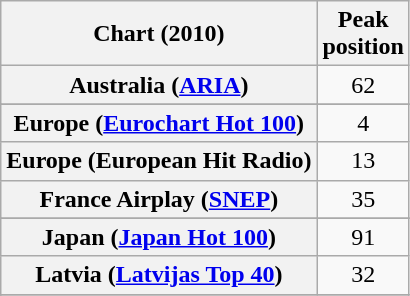<table class="wikitable sortable plainrowheaders">
<tr>
<th>Chart (2010)</th>
<th>Peak<br>position</th>
</tr>
<tr>
<th scope="row">Australia (<a href='#'>ARIA</a>)</th>
<td style="text-align:center;">62</td>
</tr>
<tr>
</tr>
<tr>
</tr>
<tr>
</tr>
<tr>
</tr>
<tr>
</tr>
<tr>
</tr>
<tr>
<th scope="row">Europe (<a href='#'>Eurochart Hot 100</a>)</th>
<td style="text-align:center;">4</td>
</tr>
<tr>
<th scope="row">Europe (European Hit Radio)</th>
<td align="center">13</td>
</tr>
<tr>
<th scope="row">France Airplay (<a href='#'>SNEP</a>)</th>
<td style="text-align:center;">35</td>
</tr>
<tr>
</tr>
<tr>
</tr>
<tr>
</tr>
<tr>
</tr>
<tr>
</tr>
<tr>
<th scope="row">Japan (<a href='#'>Japan Hot 100</a>)</th>
<td style="text-align:center;">91</td>
</tr>
<tr>
<th scope="row">Latvia (<a href='#'>Latvijas Top 40</a>)</th>
<td style="text-align:center;">32</td>
</tr>
<tr>
</tr>
<tr>
</tr>
<tr>
</tr>
<tr>
</tr>
<tr>
</tr>
<tr>
</tr>
<tr>
</tr>
<tr>
</tr>
</table>
